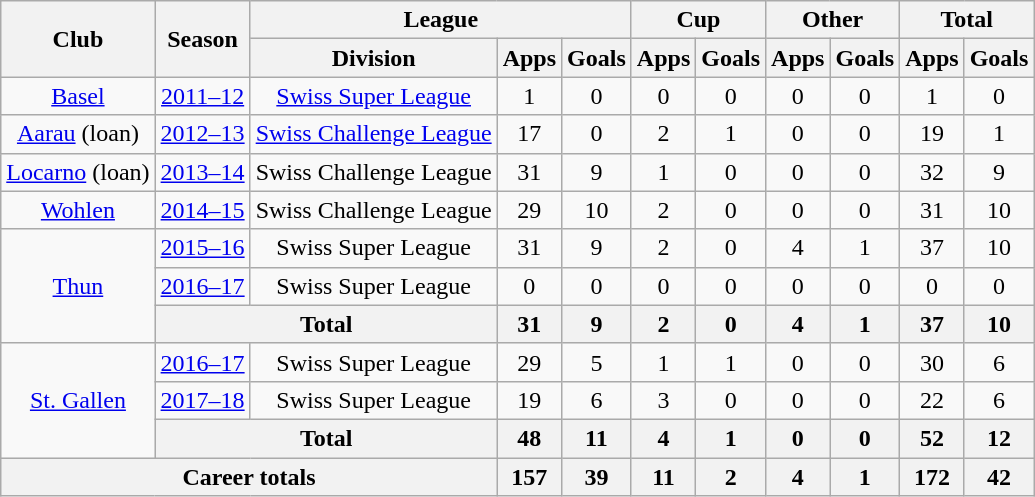<table class="wikitable" style="text-align: center">
<tr>
<th rowspan="2">Club</th>
<th rowspan="2">Season</th>
<th colspan="3">League</th>
<th colspan="2">Cup</th>
<th colspan="2">Other</th>
<th colspan="2">Total</th>
</tr>
<tr>
<th>Division</th>
<th>Apps</th>
<th>Goals</th>
<th>Apps</th>
<th>Goals</th>
<th>Apps</th>
<th>Goals</th>
<th>Apps</th>
<th>Goals</th>
</tr>
<tr>
<td><a href='#'>Basel</a></td>
<td><a href='#'>2011–12</a></td>
<td><a href='#'>Swiss Super League</a></td>
<td>1</td>
<td>0</td>
<td>0</td>
<td>0</td>
<td>0</td>
<td>0</td>
<td>1</td>
<td>0</td>
</tr>
<tr>
<td><a href='#'>Aarau</a> (loan)</td>
<td><a href='#'>2012–13</a></td>
<td><a href='#'>Swiss Challenge League</a></td>
<td>17</td>
<td>0</td>
<td>2</td>
<td>1</td>
<td>0</td>
<td>0</td>
<td>19</td>
<td>1</td>
</tr>
<tr>
<td><a href='#'>Locarno</a> (loan)</td>
<td><a href='#'>2013–14</a></td>
<td>Swiss Challenge League</td>
<td>31</td>
<td>9</td>
<td>1</td>
<td>0</td>
<td>0</td>
<td>0</td>
<td>32</td>
<td>9</td>
</tr>
<tr>
<td><a href='#'>Wohlen</a></td>
<td><a href='#'>2014–15</a></td>
<td>Swiss Challenge League</td>
<td>29</td>
<td>10</td>
<td>2</td>
<td>0</td>
<td>0</td>
<td>0</td>
<td>31</td>
<td>10</td>
</tr>
<tr>
<td rowspan="3"><a href='#'>Thun</a></td>
<td><a href='#'>2015–16</a></td>
<td>Swiss Super League</td>
<td>31</td>
<td>9</td>
<td>2</td>
<td>0</td>
<td>4</td>
<td>1</td>
<td>37</td>
<td>10</td>
</tr>
<tr>
<td><a href='#'>2016–17</a></td>
<td>Swiss Super League</td>
<td>0</td>
<td>0</td>
<td>0</td>
<td>0</td>
<td>0</td>
<td>0</td>
<td>0</td>
<td>0</td>
</tr>
<tr>
<th colspan="2">Total</th>
<th>31</th>
<th>9</th>
<th>2</th>
<th>0</th>
<th>4</th>
<th>1</th>
<th>37</th>
<th>10</th>
</tr>
<tr>
<td rowspan="3"><a href='#'>St. Gallen</a></td>
<td><a href='#'>2016–17</a></td>
<td>Swiss Super League</td>
<td>29</td>
<td>5</td>
<td>1</td>
<td>1</td>
<td>0</td>
<td>0</td>
<td>30</td>
<td>6</td>
</tr>
<tr>
<td><a href='#'>2017–18</a></td>
<td>Swiss Super League</td>
<td>19</td>
<td>6</td>
<td>3</td>
<td>0</td>
<td>0</td>
<td>0</td>
<td>22</td>
<td>6</td>
</tr>
<tr>
<th colspan="2">Total</th>
<th>48</th>
<th>11</th>
<th>4</th>
<th>1</th>
<th>0</th>
<th>0</th>
<th>52</th>
<th>12</th>
</tr>
<tr>
<th colspan="3">Career totals</th>
<th>157</th>
<th>39</th>
<th>11</th>
<th>2</th>
<th>4</th>
<th>1</th>
<th>172</th>
<th>42</th>
</tr>
</table>
